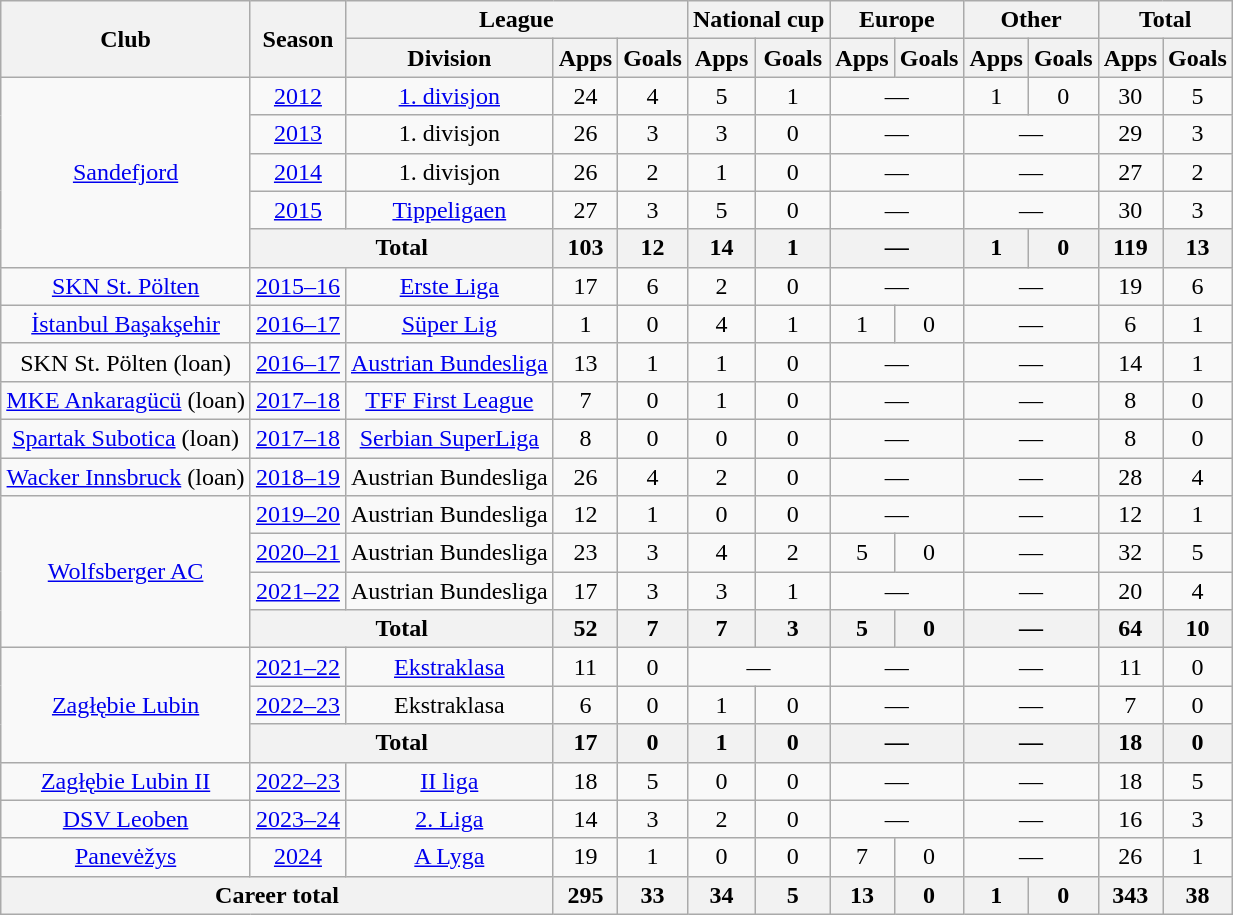<table class="wikitable" style="text-align:center">
<tr>
<th rowspan="2">Club</th>
<th rowspan="2">Season</th>
<th colspan="3">League</th>
<th colspan="2">National cup</th>
<th colspan="2">Europe</th>
<th colspan="2">Other</th>
<th colspan="2">Total</th>
</tr>
<tr>
<th>Division</th>
<th>Apps</th>
<th>Goals</th>
<th>Apps</th>
<th>Goals</th>
<th>Apps</th>
<th>Goals</th>
<th>Apps</th>
<th>Goals</th>
<th>Apps</th>
<th>Goals</th>
</tr>
<tr>
<td rowspan="5"><a href='#'>Sandefjord</a></td>
<td><a href='#'>2012</a></td>
<td><a href='#'>1. divisjon</a></td>
<td>24</td>
<td>4</td>
<td>5</td>
<td>1</td>
<td colspan="2">—</td>
<td>1</td>
<td>0</td>
<td>30</td>
<td>5</td>
</tr>
<tr>
<td><a href='#'>2013</a></td>
<td>1. divisjon</td>
<td>26</td>
<td>3</td>
<td>3</td>
<td>0</td>
<td colspan="2">—</td>
<td colspan="2">—</td>
<td>29</td>
<td>3</td>
</tr>
<tr>
<td><a href='#'>2014</a></td>
<td>1. divisjon</td>
<td>26</td>
<td>2</td>
<td>1</td>
<td>0</td>
<td colspan="2">—</td>
<td colspan="2">—</td>
<td>27</td>
<td>2</td>
</tr>
<tr>
<td><a href='#'>2015</a></td>
<td><a href='#'>Tippeligaen</a></td>
<td>27</td>
<td>3</td>
<td>5</td>
<td>0</td>
<td colspan="2">—</td>
<td colspan="2">—</td>
<td>30</td>
<td>3</td>
</tr>
<tr>
<th colspan="2">Total</th>
<th>103</th>
<th>12</th>
<th>14</th>
<th>1</th>
<th colspan="2">—</th>
<th>1</th>
<th>0</th>
<th>119</th>
<th>13</th>
</tr>
<tr>
<td><a href='#'>SKN St. Pölten</a></td>
<td><a href='#'>2015–16</a></td>
<td><a href='#'>Erste Liga</a></td>
<td>17</td>
<td>6</td>
<td>2</td>
<td>0</td>
<td colspan="2">—</td>
<td colspan="2">—</td>
<td>19</td>
<td>6</td>
</tr>
<tr>
<td><a href='#'>İstanbul Başakşehir</a></td>
<td><a href='#'>2016–17</a></td>
<td><a href='#'>Süper Lig</a></td>
<td>1</td>
<td>0</td>
<td>4</td>
<td>1</td>
<td>1</td>
<td>0</td>
<td colspan="2">—</td>
<td>6</td>
<td>1</td>
</tr>
<tr>
<td>SKN St. Pölten (loan)</td>
<td><a href='#'>2016–17</a></td>
<td><a href='#'>Austrian Bundesliga</a></td>
<td>13</td>
<td>1</td>
<td>1</td>
<td>0</td>
<td colspan="2">—</td>
<td colspan="2">—</td>
<td>14</td>
<td>1</td>
</tr>
<tr>
<td><a href='#'>MKE Ankaragücü</a> (loan)</td>
<td><a href='#'>2017–18</a></td>
<td><a href='#'>TFF First League</a></td>
<td>7</td>
<td>0</td>
<td>1</td>
<td>0</td>
<td colspan="2">—</td>
<td colspan="2">—</td>
<td>8</td>
<td>0</td>
</tr>
<tr>
<td><a href='#'>Spartak Subotica</a> (loan)</td>
<td><a href='#'>2017–18</a></td>
<td><a href='#'>Serbian SuperLiga</a></td>
<td>8</td>
<td>0</td>
<td>0</td>
<td>0</td>
<td colspan="2">—</td>
<td colspan="2">—</td>
<td>8</td>
<td>0</td>
</tr>
<tr>
<td><a href='#'>Wacker Innsbruck</a> (loan)</td>
<td><a href='#'>2018–19</a></td>
<td>Austrian Bundesliga</td>
<td>26</td>
<td>4</td>
<td>2</td>
<td>0</td>
<td colspan="2">—</td>
<td colspan="2">—</td>
<td>28</td>
<td>4</td>
</tr>
<tr>
<td rowspan="4"><a href='#'>Wolfsberger AC</a></td>
<td><a href='#'>2019–20</a></td>
<td>Austrian Bundesliga</td>
<td>12</td>
<td>1</td>
<td>0</td>
<td>0</td>
<td colspan="2">—</td>
<td colspan="2">—</td>
<td>12</td>
<td>1</td>
</tr>
<tr>
<td><a href='#'>2020–21</a></td>
<td>Austrian Bundesliga</td>
<td>23</td>
<td>3</td>
<td>4</td>
<td>2</td>
<td>5</td>
<td>0</td>
<td colspan="2">—</td>
<td>32</td>
<td>5</td>
</tr>
<tr>
<td><a href='#'>2021–22</a></td>
<td>Austrian Bundesliga</td>
<td>17</td>
<td>3</td>
<td>3</td>
<td>1</td>
<td colspan="2">—</td>
<td colspan="2">—</td>
<td>20</td>
<td>4</td>
</tr>
<tr>
<th colspan="2">Total</th>
<th>52</th>
<th>7</th>
<th>7</th>
<th>3</th>
<th>5</th>
<th>0</th>
<th colspan="2">—</th>
<th>64</th>
<th>10</th>
</tr>
<tr>
<td rowspan="3"><a href='#'>Zagłębie Lubin</a></td>
<td><a href='#'>2021–22</a></td>
<td><a href='#'>Ekstraklasa</a></td>
<td>11</td>
<td>0</td>
<td colspan="2">—</td>
<td colspan="2">—</td>
<td colspan="2">—</td>
<td>11</td>
<td>0</td>
</tr>
<tr>
<td><a href='#'>2022–23</a></td>
<td>Ekstraklasa</td>
<td>6</td>
<td>0</td>
<td>1</td>
<td>0</td>
<td colspan="2">—</td>
<td colspan="2">—</td>
<td>7</td>
<td>0</td>
</tr>
<tr>
<th colspan="2">Total</th>
<th>17</th>
<th>0</th>
<th>1</th>
<th>0</th>
<th colspan="2">—</th>
<th colspan="2">—</th>
<th>18</th>
<th>0</th>
</tr>
<tr>
<td><a href='#'>Zagłębie Lubin II</a></td>
<td><a href='#'>2022–23</a></td>
<td><a href='#'>II liga</a></td>
<td>18</td>
<td>5</td>
<td>0</td>
<td>0</td>
<td colspan="2">—</td>
<td colspan="2">—</td>
<td>18</td>
<td>5</td>
</tr>
<tr>
<td><a href='#'>DSV Leoben</a></td>
<td><a href='#'>2023–24</a></td>
<td><a href='#'>2. Liga</a></td>
<td>14</td>
<td>3</td>
<td>2</td>
<td>0</td>
<td colspan="2">—</td>
<td colspan="2">—</td>
<td>16</td>
<td>3</td>
</tr>
<tr>
<td><a href='#'>Panevėžys</a></td>
<td><a href='#'>2024</a></td>
<td><a href='#'>A Lyga</a></td>
<td>19</td>
<td>1</td>
<td>0</td>
<td>0</td>
<td>7</td>
<td>0</td>
<td colspan="2">—</td>
<td>26</td>
<td>1</td>
</tr>
<tr>
<th colspan="3">Career total</th>
<th>295</th>
<th>33</th>
<th>34</th>
<th>5</th>
<th>13</th>
<th>0</th>
<th>1</th>
<th>0</th>
<th>343</th>
<th>38</th>
</tr>
</table>
